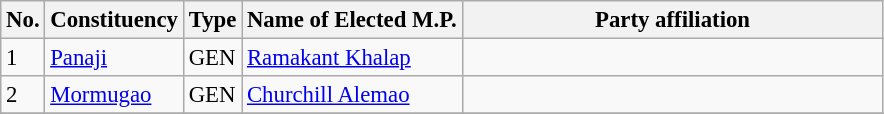<table class="wikitable" style="font-size:95%;">
<tr>
<th>No.</th>
<th>Constituency</th>
<th>Type</th>
<th>Name of Elected M.P.</th>
<th colspan="2" style="width:18em">Party affiliation</th>
</tr>
<tr>
<td>1</td>
<td><a href='#'>Panaji</a></td>
<td>GEN</td>
<td><a href='#'>Ramakant Khalap</a></td>
<td></td>
</tr>
<tr>
<td>2</td>
<td><a href='#'>Mormugao</a></td>
<td>GEN</td>
<td><a href='#'>Churchill Alemao</a></td>
<td></td>
</tr>
<tr>
</tr>
</table>
